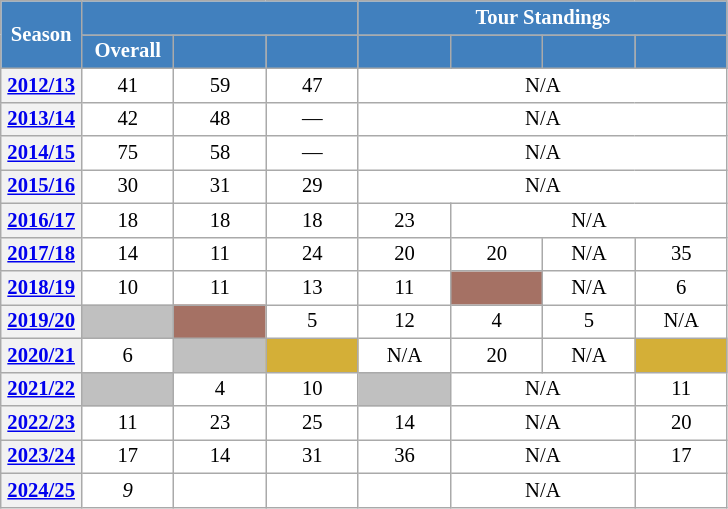<table class="wikitable plainrowheaders" style="background:#fff; font-size:86%; line-height:16px; border:gray solid 1px; border-collapse:collapse;">
<tr>
<th style="background-color:#4180be; color:white; width:40px;" rowspan="2"> Season </th>
<th style="background-color:#4180be; color:white;" colspan="3"></th>
<th style="background-color:#4180be; color:white;" colspan="4">Tour Standings</th>
</tr>
<tr>
<th style="background-color:#4180be; color:white; width:55px;">Overall</th>
<th style="background-color:#4180be; color:white; width:55px;"></th>
<th style="background-color:#4180be; color:white; width:55px;"></th>
<th style="background-color:#4180be; color:white; width:55px;"></th>
<th style="background-color:#4180be; color:white; width:55px;"></th>
<th style="background-color:#4180be; color:white; width:55px;"></th>
<th style="background-color:#4180be; color:white; width:55px;"></th>
</tr>
<tr>
<th scope=row align=center><a href='#'>2012/13</a></th>
<td align=center>41</td>
<td align=center>59</td>
<td align=center>47</td>
<td colspan=4 align=center>N/A</td>
</tr>
<tr>
<th scope=row align=center><a href='#'>2013/14</a></th>
<td align=center>42</td>
<td align=center>48</td>
<td align=center>—</td>
<td colspan=4 align=center>N/A</td>
</tr>
<tr>
<th scope=row align=center><a href='#'>2014/15</a></th>
<td align=center>75</td>
<td align=center>58</td>
<td align=center>—</td>
<td colspan=4 align=center>N/A</td>
</tr>
<tr>
<th scope=row align=center><a href='#'>2015/16</a></th>
<td align=center>30</td>
<td align=center>31</td>
<td align=center>29</td>
<td colspan=4 align=center>N/A</td>
</tr>
<tr>
<th scope=row align=center><a href='#'>2016/17</a></th>
<td align=center>18</td>
<td align=center>18</td>
<td align=center>18</td>
<td align=center>23</td>
<td colspan=3 align=center>N/A</td>
</tr>
<tr>
<th scope=row align=center><a href='#'>2017/18</a></th>
<td align=center>14</td>
<td align=center>11</td>
<td align=center>24</td>
<td align=center>20</td>
<td align=center>20</td>
<td align=center>N/A</td>
<td align=center>35</td>
</tr>
<tr>
<th scope=row align=center><a href='#'>2018/19</a></th>
<td align=center>10</td>
<td align=center>11</td>
<td align=center>13</td>
<td align=center>11</td>
<td align=center bgcolor=#A57164></td>
<td align=center>N/A</td>
<td align=center>6</td>
</tr>
<tr>
<th scope=row align=center><a href='#'>2019/20</a></th>
<td align=center bgcolor=silver></td>
<td align=center bgcolor=#A57164></td>
<td align=center>5</td>
<td align=center>12</td>
<td align=center>4</td>
<td align=center>5</td>
<td align=center>N/A</td>
</tr>
<tr>
<th scope=row align=center><a href='#'>2020/21</a></th>
<td align=center>6</td>
<td align=center bgcolor=silver></td>
<td align=center bgcolor=#D4AF37></td>
<td align=center>N/A</td>
<td align=center>20</td>
<td align=center>N/A</td>
<td align=center bgcolor=#D4AF37></td>
</tr>
<tr>
<th scope=row align=center><a href='#'>2021/22</a></th>
<td align=center bgcolor=silver></td>
<td align=center>4</td>
<td align=center>10</td>
<td align=center bgcolor=silver></td>
<td colspan=2 align=center>N/A</td>
<td align=center>11</td>
</tr>
<tr>
<th scope=row align=center><a href='#'>2022/23</a></th>
<td align=center>11</td>
<td align=center>23</td>
<td align=center>25</td>
<td align=center>14</td>
<td colspan=2 align=center>N/A</td>
<td align=center>20</td>
</tr>
<tr>
<th scope=row align=center><a href='#'>2023/24</a></th>
<td align=center>17</td>
<td align=center>14</td>
<td align=center>31</td>
<td align=center>36</td>
<td colspan=2 align=center>N/A</td>
<td align=center>17</td>
</tr>
<tr>
<th scope=row align=center><a href='#'>2024/25</a></th>
<td align=center><em>9</em></td>
<td align=center></td>
<td align=center></td>
<td align=center></td>
<td colspan=2 align=center>N/A</td>
<td align=center></td>
</tr>
</table>
